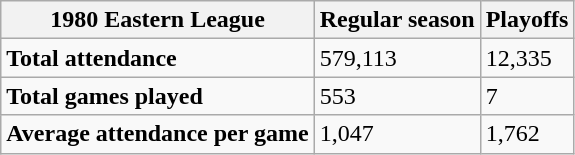<table class="wikitable" border="1">
<tr>
<th>1980 Eastern League</th>
<th>Regular season</th>
<th>Playoffs</th>
</tr>
<tr>
<td><strong>Total attendance</strong></td>
<td>579,113</td>
<td>12,335</td>
</tr>
<tr>
<td><strong>Total games played</strong></td>
<td>553</td>
<td>7</td>
</tr>
<tr>
<td><strong>Average attendance per game</strong></td>
<td>1,047</td>
<td>1,762</td>
</tr>
</table>
